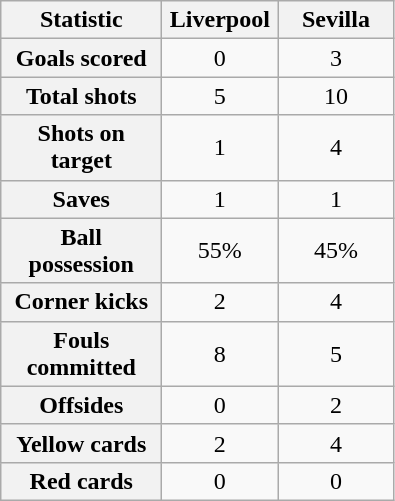<table class="wikitable plainrowheaders" style="text-align:center">
<tr>
<th scope="col" style="width:100px">Statistic</th>
<th scope="col" style="width:70px">Liverpool</th>
<th scope="col" style="width:70px">Sevilla</th>
</tr>
<tr>
<th scope=row>Goals scored</th>
<td>0</td>
<td>3</td>
</tr>
<tr>
<th scope=row>Total shots</th>
<td>5</td>
<td>10</td>
</tr>
<tr>
<th scope=row>Shots on target</th>
<td>1</td>
<td>4</td>
</tr>
<tr>
<th scope=row>Saves</th>
<td>1</td>
<td>1</td>
</tr>
<tr>
<th scope=row>Ball possession</th>
<td>55%</td>
<td>45%</td>
</tr>
<tr>
<th scope=row>Corner kicks</th>
<td>2</td>
<td>4</td>
</tr>
<tr>
<th scope=row>Fouls committed</th>
<td>8</td>
<td>5</td>
</tr>
<tr>
<th scope=row>Offsides</th>
<td>0</td>
<td>2</td>
</tr>
<tr>
<th scope=row>Yellow cards</th>
<td>2</td>
<td>4</td>
</tr>
<tr>
<th scope=row>Red cards</th>
<td>0</td>
<td>0</td>
</tr>
</table>
